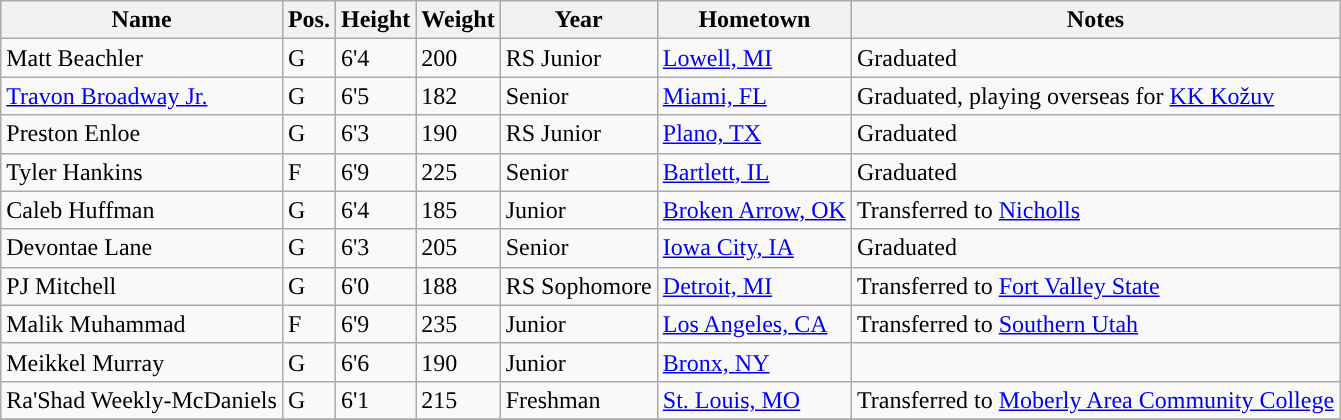<table class="wikitable sortable" border="1">
<tr align=center>
<th>Name</th>
<th>Pos.</th>
<th>Height</th>
<th>Weight</th>
<th>Year</th>
<th>Hometown</th>
<th>Notes</th>
</tr>
<tr>
<td>Matt Beachler</td>
<td>G</td>
<td>6'4</td>
<td>200</td>
<td>RS Junior</td>
<td><a href='#'>Lowell, MI</a></td>
<td>Graduated</td>
</tr>
<tr>
<td><a href='#'>Travon Broadway Jr.</a></td>
<td>G</td>
<td>6'5</td>
<td>182</td>
<td>Senior</td>
<td><a href='#'>Miami, FL</a></td>
<td>Graduated, playing overseas for <a href='#'>KK Kožuv</a></td>
</tr>
<tr>
<td>Preston Enloe</td>
<td>G</td>
<td>6'3</td>
<td>190</td>
<td>RS Junior</td>
<td><a href='#'>Plano, TX</a></td>
<td>Graduated</td>
</tr>
<tr>
<td>Tyler Hankins</td>
<td>F</td>
<td>6'9</td>
<td>225</td>
<td>Senior</td>
<td><a href='#'>Bartlett, IL</a></td>
<td>Graduated</td>
</tr>
<tr>
<td>Caleb Huffman</td>
<td>G</td>
<td>6'4</td>
<td>185</td>
<td>Junior</td>
<td><a href='#'>Broken Arrow, OK</a></td>
<td>Transferred to <a href='#'>Nicholls</a></td>
</tr>
<tr>
<td>Devontae Lane</td>
<td>G</td>
<td>6'3</td>
<td>205</td>
<td>Senior</td>
<td><a href='#'>Iowa City, IA</a></td>
<td>Graduated</td>
</tr>
<tr>
<td>PJ Mitchell</td>
<td>G</td>
<td>6'0</td>
<td>188</td>
<td>RS Sophomore</td>
<td><a href='#'>Detroit, MI</a></td>
<td>Transferred to <a href='#'>Fort Valley State</a></td>
</tr>
<tr>
<td>Malik Muhammad</td>
<td>F</td>
<td>6'9</td>
<td>235</td>
<td>Junior</td>
<td><a href='#'>Los Angeles, CA</a></td>
<td>Transferred to <a href='#'>Southern Utah</a></td>
</tr>
<tr>
<td>Meikkel Murray</td>
<td>G</td>
<td>6'6</td>
<td>190</td>
<td>Junior</td>
<td><a href='#'>Bronx, NY</a></td>
<td></td>
</tr>
<tr>
<td>Ra'Shad Weekly-McDaniels</td>
<td>G</td>
<td>6'1</td>
<td>215</td>
<td>Freshman</td>
<td><a href='#'> St. Louis, MO</a></td>
<td>Transferred to <a href='#'>Moberly Area Community College</a></td>
</tr>
<tr>
</tr>
</table>
